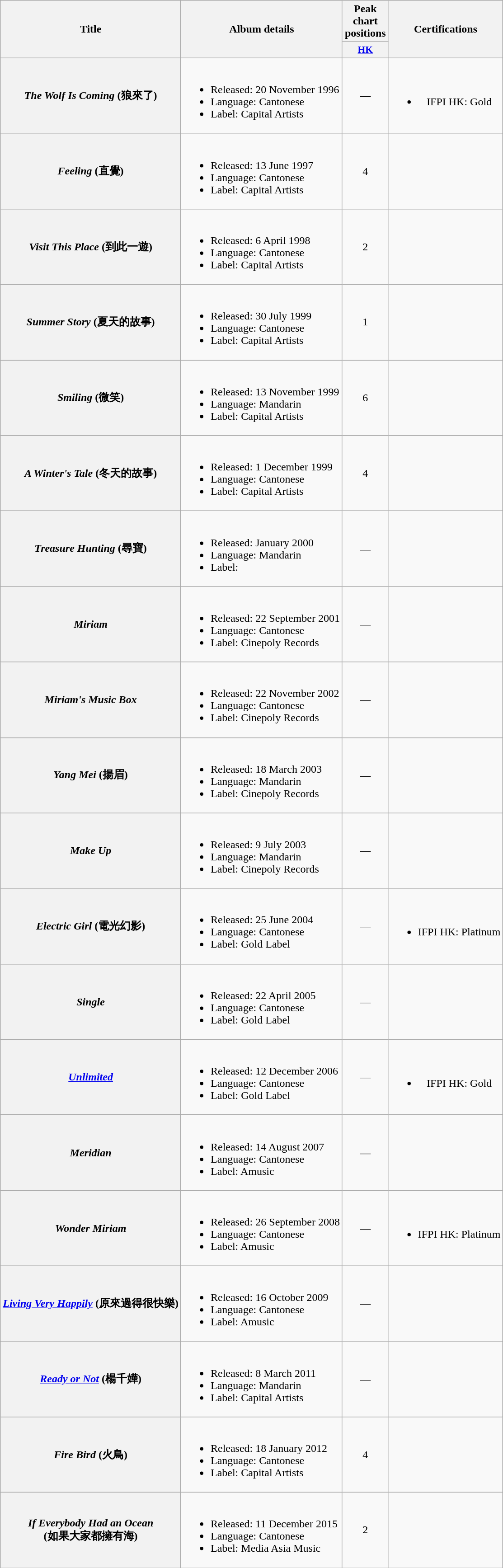<table class="wikitable plainrowheaders" style="text-align:center;" style="text-align:center;">
<tr>
<th rowspan="2" align="center">Title</th>
<th rowspan="2" align="left">Album details</th>
<th>Peak chart positions</th>
<th rowspan="2">Certifications</th>
</tr>
<tr>
<th scope="col" style="width:3em;font-size:90%;"><a href='#'>HK</a></th>
</tr>
<tr>
<th scope="row"><em>The Wolf Is Coming</em> (狼來了)</th>
<td align="left"><br><ul><li>Released: 20 November 1996</li><li>Language: Cantonese</li><li>Label: Capital Artists</li></ul></td>
<td>—</td>
<td><br><ul><li>IFPI HK: Gold</li></ul></td>
</tr>
<tr>
<th scope="row"><em>Feeling</em> (直覺)</th>
<td align="left"><br><ul><li>Released: 13 June 1997</li><li>Language: Cantonese</li><li>Label: Capital Artists</li></ul></td>
<td>4</td>
<td></td>
</tr>
<tr>
<th scope="row"><em>Visit This Place </em>(到此一遊)</th>
<td align="left"><br><ul><li>Released: 6 April 1998</li><li>Language: Cantonese</li><li>Label: Capital Artists</li></ul></td>
<td>2</td>
<td></td>
</tr>
<tr>
<th scope="row"><em>Summer Story </em>(夏天的故事)</th>
<td align="left"><br><ul><li>Released: 30 July 1999</li><li>Language: Cantonese</li><li>Label: Capital Artists</li></ul></td>
<td>1</td>
<td></td>
</tr>
<tr>
<th scope="row"><em>Smiling</em> (微笑)</th>
<td align="left"><br><ul><li>Released: 13 November 1999</li><li>Language: Mandarin</li><li>Label: Capital Artists</li></ul></td>
<td>6</td>
<td></td>
</tr>
<tr>
<th scope="row"><em>A Winter's Tale</em> (冬天的故事)</th>
<td align="left"><br><ul><li>Released: 1 December 1999</li><li>Language: Cantonese</li><li>Label: Capital Artists</li></ul></td>
<td>4</td>
<td></td>
</tr>
<tr>
<th scope="row"><em>Treasure Hunting</em> (尋寶)</th>
<td align="left"><br><ul><li>Released: January 2000</li><li>Language: Mandarin</li><li>Label:</li></ul></td>
<td>—</td>
<td></td>
</tr>
<tr>
<th scope="row"><em>Miriam</em></th>
<td align="left"><br><ul><li>Released: 22 September 2001</li><li>Language: Cantonese</li><li>Label: Cinepoly Records</li></ul></td>
<td>—</td>
<td></td>
</tr>
<tr>
<th scope="row"><em>Miriam's Music Box</em></th>
<td align="left"><br><ul><li>Released: 22 November 2002</li><li>Language: Cantonese</li><li>Label: Cinepoly Records</li></ul></td>
<td>—</td>
<td></td>
</tr>
<tr>
<th scope="row"><em>Yang Mei</em> (揚眉)</th>
<td align="left"><br><ul><li>Released: 18 March 2003</li><li>Language: Mandarin</li><li>Label: Cinepoly Records</li></ul></td>
<td>—</td>
<td></td>
</tr>
<tr>
<th scope="row"><em>Make Up</em></th>
<td align="left"><br><ul><li>Released: 9 July 2003</li><li>Language: Mandarin</li><li>Label: Cinepoly Records</li></ul></td>
<td>—</td>
<td></td>
</tr>
<tr>
<th scope="row"><em>Electric Girl</em> (電光幻影)</th>
<td align="left"><br><ul><li>Released: 25 June 2004</li><li>Language: Cantonese</li><li>Label: Gold Label</li></ul></td>
<td>—</td>
<td><br><ul><li>IFPI HK: Platinum</li></ul></td>
</tr>
<tr>
<th scope="row"><em>Single</em></th>
<td align="left"><br><ul><li>Released: 22 April 2005</li><li>Language: Cantonese</li><li>Label: Gold Label</li></ul></td>
<td>—</td>
<td></td>
</tr>
<tr>
<th scope="row"><em><a href='#'>Unlimited</a></em></th>
<td align="left"><br><ul><li>Released: 12 December 2006</li><li>Language: Cantonese</li><li>Label: Gold Label</li></ul></td>
<td>—</td>
<td><br><ul><li>IFPI HK: Gold</li></ul></td>
</tr>
<tr>
<th scope="row"><em>Meridian</em></th>
<td align="left"><br><ul><li>Released: 14 August 2007</li><li>Language: Cantonese</li><li>Label: Amusic</li></ul></td>
<td>—</td>
<td></td>
</tr>
<tr>
<th scope="row"><em>Wonder Miriam</em></th>
<td align="left"><br><ul><li>Released: 26 September 2008</li><li>Language: Cantonese</li><li>Label: Amusic</li></ul></td>
<td>—</td>
<td><br><ul><li>IFPI HK: Platinum</li></ul></td>
</tr>
<tr>
<th scope="row"><em><a href='#'>Living Very Happily</a></em> (原來過得很快樂)</th>
<td align="left"><br><ul><li>Released: 16 October 2009</li><li>Language: Cantonese</li><li>Label: Amusic</li></ul></td>
<td>—</td>
<td></td>
</tr>
<tr>
<th scope="row"><em><a href='#'>Ready or Not</a></em> (楊千嬅)</th>
<td align="left"><br><ul><li>Released: 8 March 2011</li><li>Language: Mandarin</li><li>Label: Capital Artists</li></ul></td>
<td>—</td>
<td></td>
</tr>
<tr>
<th scope="row"><em>Fire Bird</em> (火鳥)</th>
<td align="left"><br><ul><li>Released: 18 January 2012</li><li>Language: Cantonese</li><li>Label: Capital Artists</li></ul></td>
<td>4</td>
<td></td>
</tr>
<tr>
<th scope="row"><em>If Everybody Had an Ocean</em><br>(如果大家都擁有海)</th>
<td align="left"><br><ul><li>Released: 11 December 2015</li><li>Language: Cantonese</li><li>Label: Media Asia Music</li></ul></td>
<td>2</td>
<td></td>
</tr>
</table>
